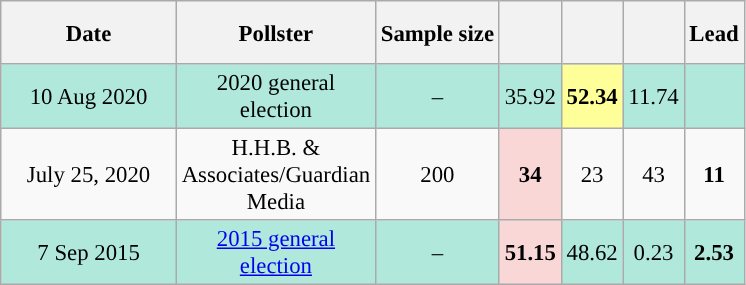<table class="wikitable sortable collapsible" style="text-align:center;font-size:95%;">
<tr style="height:42px;">
<th style="width:110px;">Date</th>
<th style="width:110px;">Pollster</th>
<th data-sort-type="number">Sample size</th>
<th class="unsortable" style="background:"><a href='#'></a></th>
<th class="unsortable" style="background:"><a href='#'></a></th>
<th class="unsortable" style="background:"></th>
<th>Lead</th>
</tr>
<tr style="background:#b0e9db;">
<td>10 Aug 2020</td>
<td>2020 general election</td>
<td>–</td>
<td>35.92</td>
<td style="background:#ffff99;"><strong>52.34</strong></td>
<td>11.74</td>
<td style="background:"><strong></strong></td>
</tr>
<tr>
<td>July 25, 2020</td>
<td>H.H.B. & Associates/Guardian Media</td>
<td>200</td>
<td style="background:#F8D7D6;"><strong>34</strong></td>
<td>23</td>
<td>43</td>
<td style="background:"><strong>11</strong></td>
</tr>
<tr style="background:#b0e9db;">
<td data-sort-value="2015-09-07">7 Sep 2015</td>
<td><a href='#'>2015 general election</a></td>
<td>–</td>
<td style="background:#F8D7D6;"><strong>51.15</strong></td>
<td>48.62</td>
<td>0.23</td>
<td style="background:"><strong>2.53</strong></td>
</tr>
</table>
